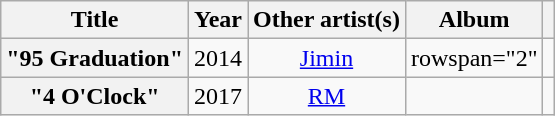<table class="wikitable plainrowheaders">
<tr>
<th scope="col">Title</th>
<th scope="col">Year</th>
<th scope="col">Other artist(s)</th>
<th scope="col">Album</th>
<th scope="col"></th>
</tr>
<tr>
<th scope="row">"95 Graduation"</th>
<td>2014</td>
<td style="text-align:center;"><a href='#'>Jimin</a></td>
<td>rowspan="2" </td>
<td style="text-align:center;"></td>
</tr>
<tr>
<th scope="row">"4 O'Clock"</th>
<td>2017</td>
<td style="text-align:center;"><a href='#'>RM</a></td>
<td style="text-align:center;"></td>
</tr>
</table>
